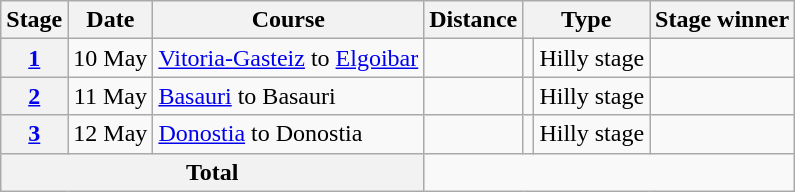<table class="wikitable">
<tr>
<th scope="col">Stage</th>
<th scope="col">Date</th>
<th scope="col">Course</th>
<th scope="col">Distance</th>
<th colspan="2" scope="col">Type</th>
<th scope="col">Stage winner</th>
</tr>
<tr>
<th scope="row"><a href='#'>1</a></th>
<td style="text-align:center;">10 May</td>
<td><a href='#'>Vitoria-Gasteiz</a> to <a href='#'>Elgoibar</a></td>
<td style="text-align:center;"></td>
<td></td>
<td>Hilly stage</td>
<td></td>
</tr>
<tr>
<th scope="row"><a href='#'>2</a></th>
<td style="text-align:center;">11 May</td>
<td><a href='#'>Basauri</a> to Basauri</td>
<td style="text-align:center;"></td>
<td></td>
<td>Hilly stage</td>
<td></td>
</tr>
<tr>
<th scope="row"><a href='#'>3</a></th>
<td style="text-align:center;">12 May</td>
<td><a href='#'>Donostia</a> to Donostia</td>
<td style="text-align:center;"></td>
<td></td>
<td>Hilly stage</td>
<td></td>
</tr>
<tr>
<th colspan="3">Total</th>
<td colspan="4" style="text-align:center;"></td>
</tr>
</table>
